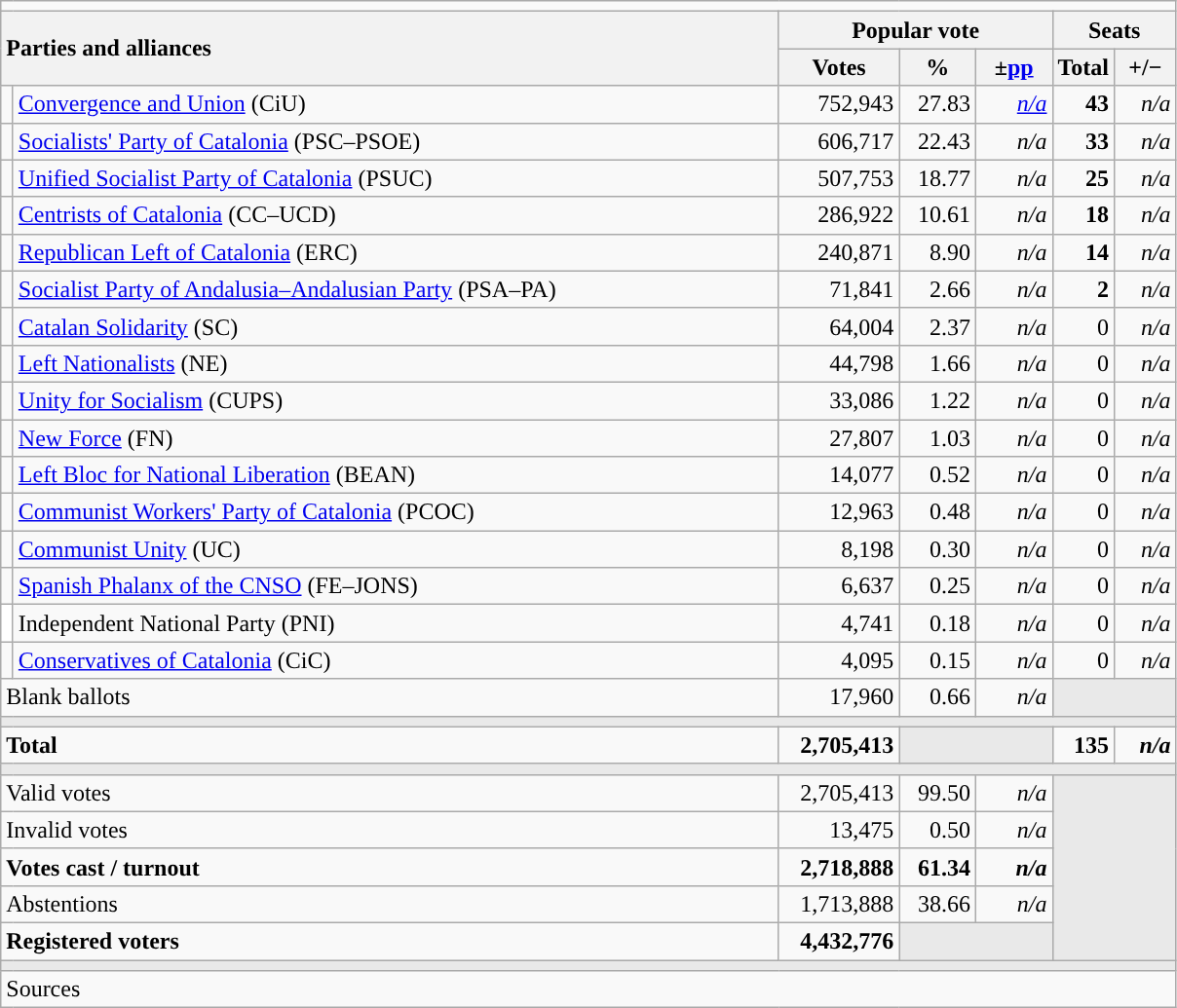<table class="wikitable" style="text-align:right;">
<tr>
<td colspan="7"></td>
</tr>
<tr>
<th style="text-align:left;" rowspan="2" colspan="2" width="525">Parties and alliances</th>
<th colspan="3">Popular vote</th>
<th colspan="2">Seats</th>
</tr>
<tr>
<th width="75">Votes</th>
<th width="45">%</th>
<th width="45">±<a href='#'>pp</a></th>
<th width="35">Total</th>
<th width="35">+/−</th>
</tr>
<tr>
<td width="1" style="color:inherit;background:"></td>
<td align="left"><a href='#'>Convergence and Union</a> (CiU)</td>
<td>752,943</td>
<td>27.83</td>
<td><em><a href='#'>n/a</a></em></td>
<td><strong>43</strong></td>
<td><em>n/a</em></td>
</tr>
<tr>
<td style="color:inherit;background:"></td>
<td align="left"><a href='#'>Socialists' Party of Catalonia</a> (PSC–PSOE)</td>
<td>606,717</td>
<td>22.43</td>
<td><em>n/a</em></td>
<td><strong>33</strong></td>
<td><em>n/a</em></td>
</tr>
<tr>
<td style="color:inherit;background:"></td>
<td align="left"><a href='#'>Unified Socialist Party of Catalonia</a> (PSUC)</td>
<td>507,753</td>
<td>18.77</td>
<td><em>n/a</em></td>
<td><strong>25</strong></td>
<td><em>n/a</em></td>
</tr>
<tr>
<td style="color:inherit;background:"></td>
<td align="left"><a href='#'>Centrists of Catalonia</a> (CC–UCD)</td>
<td>286,922</td>
<td>10.61</td>
<td><em>n/a</em></td>
<td><strong>18</strong></td>
<td><em>n/a</em></td>
</tr>
<tr>
<td style="color:inherit;background:"></td>
<td align="left"><a href='#'>Republican Left of Catalonia</a> (ERC)</td>
<td>240,871</td>
<td>8.90</td>
<td><em>n/a</em></td>
<td><strong>14</strong></td>
<td><em>n/a</em></td>
</tr>
<tr>
<td style="color:inherit;background:"></td>
<td align="left"><a href='#'>Socialist Party of Andalusia–Andalusian Party</a> (PSA–PA)</td>
<td>71,841</td>
<td>2.66</td>
<td><em>n/a</em></td>
<td><strong>2</strong></td>
<td><em>n/a</em></td>
</tr>
<tr>
<td style="color:inherit;background:"></td>
<td align="left"><a href='#'>Catalan Solidarity</a> (SC)</td>
<td>64,004</td>
<td>2.37</td>
<td><em>n/a</em></td>
<td>0</td>
<td><em>n/a</em></td>
</tr>
<tr>
<td style="color:inherit;background:"></td>
<td align="left"><a href='#'>Left Nationalists</a> (NE)</td>
<td>44,798</td>
<td>1.66</td>
<td><em>n/a</em></td>
<td>0</td>
<td><em>n/a</em></td>
</tr>
<tr>
<td style="color:inherit;background:"></td>
<td align="left"><a href='#'>Unity for Socialism</a> (CUPS)</td>
<td>33,086</td>
<td>1.22</td>
<td><em>n/a</em></td>
<td>0</td>
<td><em>n/a</em></td>
</tr>
<tr>
<td style="color:inherit;background:"></td>
<td align="left"><a href='#'>New Force</a> (FN)</td>
<td>27,807</td>
<td>1.03</td>
<td><em>n/a</em></td>
<td>0</td>
<td><em>n/a</em></td>
</tr>
<tr>
<td style="color:inherit;background:"></td>
<td align="left"><a href='#'>Left Bloc for National Liberation</a> (BEAN)</td>
<td>14,077</td>
<td>0.52</td>
<td><em>n/a</em></td>
<td>0</td>
<td><em>n/a</em></td>
</tr>
<tr>
<td style="color:inherit;background:"></td>
<td align="left"><a href='#'>Communist Workers' Party of Catalonia</a> (PCOC)</td>
<td>12,963</td>
<td>0.48</td>
<td><em>n/a</em></td>
<td>0</td>
<td><em>n/a</em></td>
</tr>
<tr>
<td style="color:inherit;background:"></td>
<td align="left"><a href='#'>Communist Unity</a> (UC)</td>
<td>8,198</td>
<td>0.30</td>
<td><em>n/a</em></td>
<td>0</td>
<td><em>n/a</em></td>
</tr>
<tr>
<td style="color:inherit;background:"></td>
<td align="left"><a href='#'>Spanish Phalanx of the CNSO</a> (FE–JONS)</td>
<td>6,637</td>
<td>0.25</td>
<td><em>n/a</em></td>
<td>0</td>
<td><em>n/a</em></td>
</tr>
<tr>
<td bgcolor="white"></td>
<td align="left">Independent National Party (PNI)</td>
<td>4,741</td>
<td>0.18</td>
<td><em>n/a</em></td>
<td>0</td>
<td><em>n/a</em></td>
</tr>
<tr>
<td style="color:inherit;background:"></td>
<td align="left"><a href='#'>Conservatives of Catalonia</a> (CiC)</td>
<td>4,095</td>
<td>0.15</td>
<td><em>n/a</em></td>
<td>0</td>
<td><em>n/a</em></td>
</tr>
<tr>
<td align="left" colspan="2">Blank ballots</td>
<td>17,960</td>
<td>0.66</td>
<td><em>n/a</em></td>
<td bgcolor="#E9E9E9" colspan="2"></td>
</tr>
<tr>
<td colspan="7" bgcolor="#E9E9E9"></td>
</tr>
<tr style="font-weight:bold;">
<td align="left" colspan="2">Total</td>
<td>2,705,413</td>
<td bgcolor="#E9E9E9" colspan="2"></td>
<td>135</td>
<td><em>n/a</em></td>
</tr>
<tr>
<td colspan="7" bgcolor="#E9E9E9"></td>
</tr>
<tr>
<td align="left" colspan="2">Valid votes</td>
<td>2,705,413</td>
<td>99.50</td>
<td><em>n/a</em></td>
<td bgcolor="#E9E9E9" colspan="2" rowspan="5"></td>
</tr>
<tr>
<td align="left" colspan="2">Invalid votes</td>
<td>13,475</td>
<td>0.50</td>
<td><em>n/a</em></td>
</tr>
<tr style="font-weight:bold;">
<td align="left" colspan="2">Votes cast / turnout</td>
<td>2,718,888</td>
<td>61.34</td>
<td><em>n/a</em></td>
</tr>
<tr>
<td align="left" colspan="2">Abstentions</td>
<td>1,713,888</td>
<td>38.66</td>
<td><em>n/a</em></td>
</tr>
<tr style="font-weight:bold;">
<td align="left" colspan="2">Registered voters</td>
<td>4,432,776</td>
<td bgcolor="#E9E9E9" colspan="2"></td>
</tr>
<tr>
<td colspan="7" bgcolor="#E9E9E9"></td>
</tr>
<tr>
<td align="left" colspan="7">Sources</td>
</tr>
</table>
